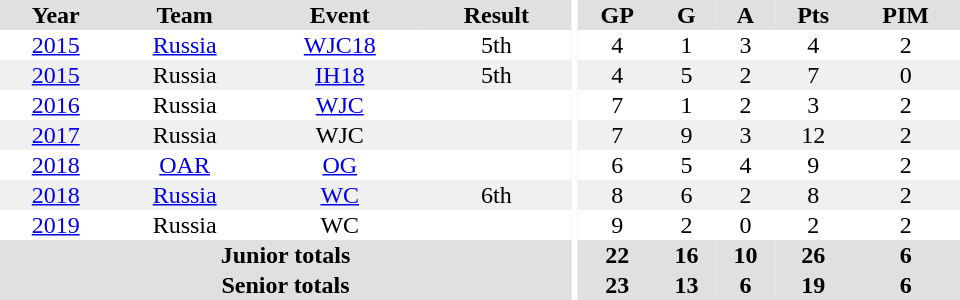<table border="0" cellpadding="1" cellspacing="0" ID="Table3" style="text-align:center; width:40em;">
<tr bgcolor="#e0e0e0">
<th>Year</th>
<th>Team</th>
<th>Event</th>
<th>Result</th>
<th rowspan="99" bgcolor="#ffffff"></th>
<th>GP</th>
<th>G</th>
<th>A</th>
<th>Pts</th>
<th>PIM</th>
</tr>
<tr>
<td><a href='#'>2015</a></td>
<td><a href='#'>Russia</a></td>
<td><a href='#'>WJC18</a></td>
<td>5th</td>
<td>4</td>
<td>1</td>
<td>3</td>
<td>4</td>
<td>2</td>
</tr>
<tr bgcolor="#f0f0f0">
<td><a href='#'>2015</a></td>
<td>Russia</td>
<td><a href='#'>IH18</a></td>
<td>5th</td>
<td>4</td>
<td>5</td>
<td>2</td>
<td>7</td>
<td>0</td>
</tr>
<tr>
<td><a href='#'>2016</a></td>
<td>Russia</td>
<td><a href='#'>WJC</a></td>
<td></td>
<td>7</td>
<td>1</td>
<td>2</td>
<td>3</td>
<td>2</td>
</tr>
<tr bgcolor="#f0f0f0">
<td><a href='#'>2017</a></td>
<td>Russia</td>
<td>WJC</td>
<td></td>
<td>7</td>
<td>9</td>
<td>3</td>
<td>12</td>
<td>2</td>
</tr>
<tr>
<td><a href='#'>2018</a></td>
<td><a href='#'>OAR</a></td>
<td><a href='#'>OG</a></td>
<td></td>
<td>6</td>
<td>5</td>
<td>4</td>
<td>9</td>
<td>2</td>
</tr>
<tr bgcolor="#f0f0f0">
<td><a href='#'>2018</a></td>
<td><a href='#'>Russia</a></td>
<td><a href='#'>WC</a></td>
<td>6th</td>
<td>8</td>
<td>6</td>
<td>2</td>
<td>8</td>
<td>2</td>
</tr>
<tr>
<td><a href='#'>2019</a></td>
<td>Russia</td>
<td>WC</td>
<td></td>
<td>9</td>
<td>2</td>
<td>0</td>
<td>2</td>
<td>2</td>
</tr>
<tr bgcolor="#e0e0e0">
<th colspan="4">Junior totals</th>
<th>22</th>
<th>16</th>
<th>10</th>
<th>26</th>
<th>6</th>
</tr>
<tr bgcolor="#e0e0e0">
<th colspan="4">Senior totals</th>
<th>23</th>
<th>13</th>
<th>6</th>
<th>19</th>
<th>6</th>
</tr>
</table>
